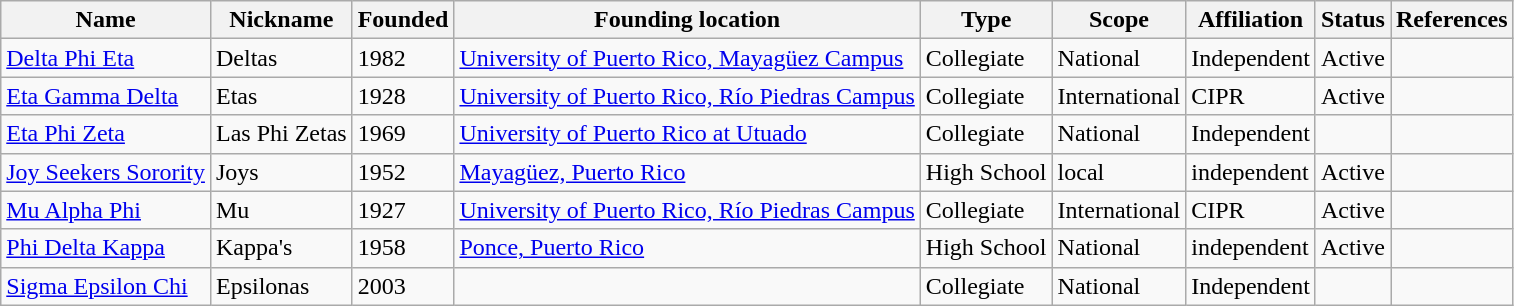<table class="wikitable sortable">
<tr>
<th>Name</th>
<th>Nickname</th>
<th>Founded</th>
<th>Founding location</th>
<th>Type</th>
<th>Scope</th>
<th>Affiliation</th>
<th>Status</th>
<th>References</th>
</tr>
<tr>
<td><a href='#'>Delta Phi Eta</a></td>
<td>Deltas</td>
<td>1982</td>
<td><a href='#'>University of Puerto Rico, Mayagüez Campus</a></td>
<td>Collegiate</td>
<td>National</td>
<td>Independent</td>
<td>Active</td>
<td></td>
</tr>
<tr>
<td><a href='#'>Eta Gamma Delta</a></td>
<td>Etas</td>
<td>1928</td>
<td><a href='#'>University of Puerto Rico, Río Piedras Campus</a></td>
<td>Collegiate</td>
<td>International</td>
<td>CIPR</td>
<td>Active</td>
<td></td>
</tr>
<tr>
<td><a href='#'>Eta Phi Zeta</a></td>
<td>Las Phi Zetas</td>
<td>1969</td>
<td><a href='#'>University of Puerto Rico at Utuado</a></td>
<td>Collegiate</td>
<td>National</td>
<td>Independent</td>
<td></td>
<td></td>
</tr>
<tr>
<td><a href='#'>Joy Seekers Sorority</a></td>
<td>Joys</td>
<td>1952</td>
<td><a href='#'>Mayagüez, Puerto Rico</a></td>
<td>High School</td>
<td>local</td>
<td>independent</td>
<td>Active</td>
<td></td>
</tr>
<tr>
<td><a href='#'>Mu Alpha Phi</a></td>
<td>Mu</td>
<td>1927</td>
<td><a href='#'>University of Puerto Rico, Río Piedras Campus</a></td>
<td>Collegiate</td>
<td>International</td>
<td>CIPR</td>
<td>Active</td>
<td></td>
</tr>
<tr>
<td><a href='#'>Phi Delta Kappa</a></td>
<td>Kappa's</td>
<td>1958</td>
<td><a href='#'>Ponce, Puerto Rico</a></td>
<td>High School</td>
<td>National</td>
<td>independent</td>
<td>Active</td>
<td></td>
</tr>
<tr>
<td><a href='#'>Sigma Epsilon Chi</a></td>
<td>Epsilonas</td>
<td>2003</td>
<td></td>
<td>Collegiate</td>
<td>National</td>
<td>Independent</td>
<td></td>
<td></td>
</tr>
</table>
